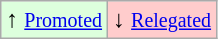<table class="wikitable" align="center">
<tr>
<td style="background:#ddffdd">↑ <small><a href='#'>Promoted</a></small></td>
<td style="background:#ffcccc">↓ <small><a href='#'>Relegated</a></small></td>
</tr>
</table>
